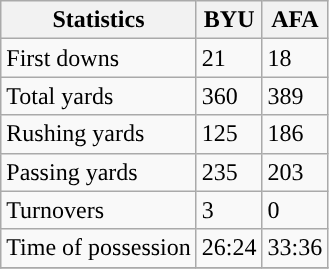<table class="wikitable">
<tr>
<th>Statistics</th>
<th>BYU</th>
<th>AFA</th>
</tr>
<tr>
<td>First downs</td>
<td>21</td>
<td>18</td>
</tr>
<tr>
<td>Total yards</td>
<td>360</td>
<td>389</td>
</tr>
<tr>
<td>Rushing yards</td>
<td>125</td>
<td>186</td>
</tr>
<tr>
<td>Passing yards</td>
<td>235</td>
<td>203</td>
</tr>
<tr>
<td>Turnovers</td>
<td>3</td>
<td>0</td>
</tr>
<tr>
<td>Time of possession</td>
<td>26:24</td>
<td>33:36</td>
</tr>
<tr>
</tr>
</table>
